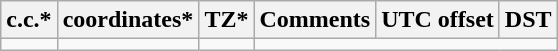<table class="wikitable sortable">
<tr>
<th>c.c.*</th>
<th>coordinates*</th>
<th>TZ*</th>
<th>Comments</th>
<th>UTC offset</th>
<th>DST</th>
</tr>
<tr --->
<td></td>
<td></td>
<td></td>
</tr>
</table>
